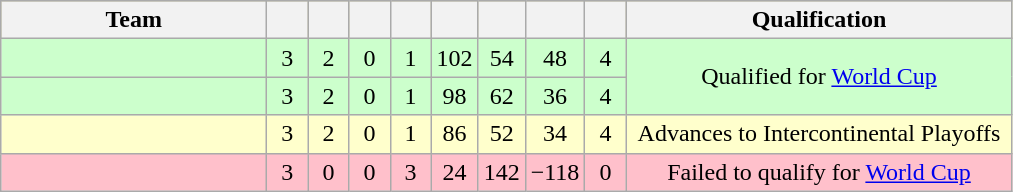<table class="wikitable" style="text-align:center">
<tr style="background:#bdb76b;">
<th style="width:170px">Team</th>
<th width="20"></th>
<th width="20"></th>
<th width="20"></th>
<th width="20"></th>
<th width="20"></th>
<th width="20"></th>
<th width="20"></th>
<th width="20"></th>
<th width="250">Qualification</th>
</tr>
<tr style="background:#cfc;">
<td style="text-align:left;"></td>
<td>3</td>
<td>2</td>
<td>0</td>
<td>1</td>
<td>102</td>
<td>54</td>
<td>48</td>
<td>4</td>
<td rowspan="2">Qualified for <a href='#'>World Cup</a></td>
</tr>
<tr style="background:#cfc;">
<td style="text-align:left;"></td>
<td>3</td>
<td>2</td>
<td>0</td>
<td>1</td>
<td>98</td>
<td>62</td>
<td>36</td>
<td>4</td>
</tr>
<tr style="background:#ffc">
<td style="text-align:left;"></td>
<td>3</td>
<td>2</td>
<td>0</td>
<td>1</td>
<td>86</td>
<td>52</td>
<td>34</td>
<td>4</td>
<td>Advances to Intercontinental Playoffs</td>
</tr>
<tr style="background:#FFC0CB;">
<td style="text-align:left;"></td>
<td>3</td>
<td>0</td>
<td>0</td>
<td>3</td>
<td>24</td>
<td>142</td>
<td>−118</td>
<td>0</td>
<td>Failed to qualify for <a href='#'>World Cup</a></td>
</tr>
</table>
